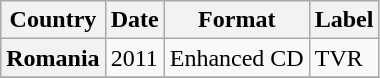<table class="wikitable plainrowheaders unsortable">
<tr>
<th scope="col">Country</th>
<th scope="col">Date</th>
<th scope="col">Format</th>
<th scope="col">Label</th>
</tr>
<tr>
<th scope="row">Romania</th>
<td rowspan="1">2011</td>
<td rowspan="1">Enhanced CD</td>
<td rowspan="1">TVR</td>
</tr>
<tr>
</tr>
</table>
